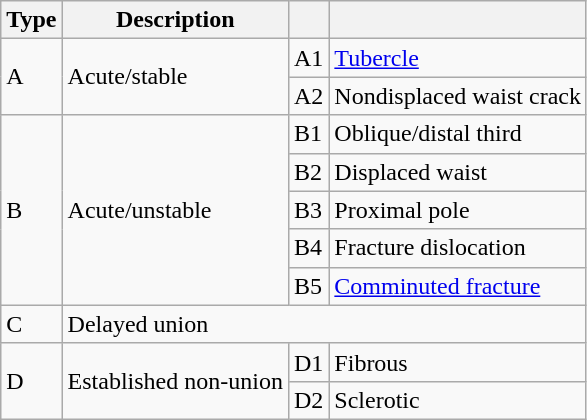<table class="wikitable">
<tr>
<th>Type</th>
<th>Description</th>
<th></th>
<th></th>
</tr>
<tr>
<td rowspan="2">A</td>
<td rowspan="2">Acute/stable</td>
<td>A1</td>
<td><a href='#'>Tubercle</a></td>
</tr>
<tr>
<td>A2</td>
<td>Nondisplaced waist crack</td>
</tr>
<tr>
<td rowspan="5">B</td>
<td rowspan="5">Acute/unstable</td>
<td>B1</td>
<td>Oblique/distal third</td>
</tr>
<tr>
<td>B2</td>
<td>Displaced waist</td>
</tr>
<tr>
<td>B3</td>
<td>Proximal pole</td>
</tr>
<tr>
<td>B4</td>
<td>Fracture dislocation</td>
</tr>
<tr>
<td>B5</td>
<td><a href='#'>Comminuted fracture</a></td>
</tr>
<tr>
<td>C</td>
<td colspan="3">Delayed union</td>
</tr>
<tr>
<td rowspan="2">D</td>
<td rowspan="2">Established non-union</td>
<td>D1</td>
<td>Fibrous</td>
</tr>
<tr>
<td>D2</td>
<td>Sclerotic</td>
</tr>
</table>
